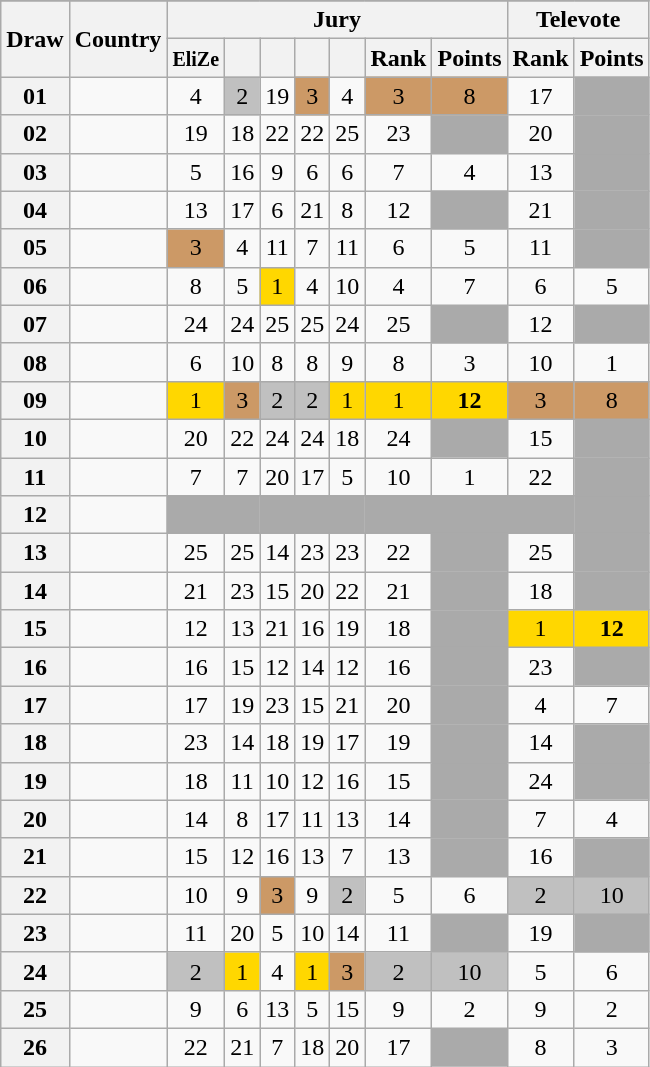<table class="sortable wikitable collapsible plainrowheaders" style="text-align:center;">
<tr>
</tr>
<tr>
<th scope="col" rowspan="2">Draw</th>
<th scope="col" rowspan="2">Country</th>
<th scope="col" colspan="7">Jury</th>
<th scope="col" colspan="2">Televote</th>
</tr>
<tr>
<th scope="col"><small>EliZe</small></th>
<th scope="col"><small></small></th>
<th scope="col"><small></small></th>
<th scope="col"><small></small></th>
<th scope="col"><small></small></th>
<th scope="col">Rank</th>
<th scope="col">Points</th>
<th scope="col">Rank</th>
<th scope="col">Points</th>
</tr>
<tr>
<th scope="row" style="text-align:center;">01</th>
<td style="text-align:left;"></td>
<td>4</td>
<td style="background:silver;">2</td>
<td>19</td>
<td style="background:#CC9966;">3</td>
<td>4</td>
<td style="background:#CC9966;">3</td>
<td style="background:#CC9966;">8</td>
<td>17</td>
<td style="background:#AAAAAA;"></td>
</tr>
<tr>
<th scope="row" style="text-align:center;">02</th>
<td style="text-align:left;"></td>
<td>19</td>
<td>18</td>
<td>22</td>
<td>22</td>
<td>25</td>
<td>23</td>
<td style="background:#AAAAAA;"></td>
<td>20</td>
<td style="background:#AAAAAA;"></td>
</tr>
<tr>
<th scope="row" style="text-align:center;">03</th>
<td style="text-align:left;"></td>
<td>5</td>
<td>16</td>
<td>9</td>
<td>6</td>
<td>6</td>
<td>7</td>
<td>4</td>
<td>13</td>
<td style="background:#AAAAAA;"></td>
</tr>
<tr>
<th scope="row" style="text-align:center;">04</th>
<td style="text-align:left;"></td>
<td>13</td>
<td>17</td>
<td>6</td>
<td>21</td>
<td>8</td>
<td>12</td>
<td style="background:#AAAAAA;"></td>
<td>21</td>
<td style="background:#AAAAAA;"></td>
</tr>
<tr>
<th scope="row" style="text-align:center;">05</th>
<td style="text-align:left;"></td>
<td style="background:#CC9966;">3</td>
<td>4</td>
<td>11</td>
<td>7</td>
<td>11</td>
<td>6</td>
<td>5</td>
<td>11</td>
<td style="background:#AAAAAA;"></td>
</tr>
<tr>
<th scope="row" style="text-align:center;">06</th>
<td style="text-align:left;"></td>
<td>8</td>
<td>5</td>
<td style="background:gold;">1</td>
<td>4</td>
<td>10</td>
<td>4</td>
<td>7</td>
<td>6</td>
<td>5</td>
</tr>
<tr>
<th scope="row" style="text-align:center;">07</th>
<td style="text-align:left;"></td>
<td>24</td>
<td>24</td>
<td>25</td>
<td>25</td>
<td>24</td>
<td>25</td>
<td style="background:#AAAAAA;"></td>
<td>12</td>
<td style="background:#AAAAAA;"></td>
</tr>
<tr>
<th scope="row" style="text-align:center;">08</th>
<td style="text-align:left;"></td>
<td>6</td>
<td>10</td>
<td>8</td>
<td>8</td>
<td>9</td>
<td>8</td>
<td>3</td>
<td>10</td>
<td>1</td>
</tr>
<tr>
<th scope="row" style="text-align:center;">09</th>
<td style="text-align:left;"></td>
<td style="background:gold;">1</td>
<td style="background:#CC9966;">3</td>
<td style="background:silver;">2</td>
<td style="background:silver;">2</td>
<td style="background:gold;">1</td>
<td style="background:gold;">1</td>
<td style="background:gold;"><strong>12</strong></td>
<td style="background:#CC9966;">3</td>
<td style="background:#CC9966;">8</td>
</tr>
<tr>
<th scope="row" style="text-align:center;">10</th>
<td style="text-align:left;"></td>
<td>20</td>
<td>22</td>
<td>24</td>
<td>24</td>
<td>18</td>
<td>24</td>
<td style="background:#AAAAAA;"></td>
<td>15</td>
<td style="background:#AAAAAA;"></td>
</tr>
<tr>
<th scope="row" style="text-align:center;">11</th>
<td style="text-align:left;"></td>
<td>7</td>
<td>7</td>
<td>20</td>
<td>17</td>
<td>5</td>
<td>10</td>
<td>1</td>
<td>22</td>
<td style="background:#AAAAAA;"></td>
</tr>
<tr class="sortbottom">
<th scope="row" style="text-align:center;">12</th>
<td style="text-align:left;"></td>
<td style="background:#AAAAAA;"></td>
<td style="background:#AAAAAA;"></td>
<td style="background:#AAAAAA;"></td>
<td style="background:#AAAAAA;"></td>
<td style="background:#AAAAAA;"></td>
<td style="background:#AAAAAA;"></td>
<td style="background:#AAAAAA;"></td>
<td style="background:#AAAAAA;"></td>
<td style="background:#AAAAAA;"></td>
</tr>
<tr>
<th scope="row" style="text-align:center;">13</th>
<td style="text-align:left;"></td>
<td>25</td>
<td>25</td>
<td>14</td>
<td>23</td>
<td>23</td>
<td>22</td>
<td style="background:#AAAAAA;"></td>
<td>25</td>
<td style="background:#AAAAAA;"></td>
</tr>
<tr>
<th scope="row" style="text-align:center;">14</th>
<td style="text-align:left;"></td>
<td>21</td>
<td>23</td>
<td>15</td>
<td>20</td>
<td>22</td>
<td>21</td>
<td style="background:#AAAAAA;"></td>
<td>18</td>
<td style="background:#AAAAAA;"></td>
</tr>
<tr>
<th scope="row" style="text-align:center;">15</th>
<td style="text-align:left;"></td>
<td>12</td>
<td>13</td>
<td>21</td>
<td>16</td>
<td>19</td>
<td>18</td>
<td style="background:#AAAAAA;"></td>
<td style="background:gold;">1</td>
<td style="background:gold;"><strong>12</strong></td>
</tr>
<tr>
<th scope="row" style="text-align:center;">16</th>
<td style="text-align:left;"></td>
<td>16</td>
<td>15</td>
<td>12</td>
<td>14</td>
<td>12</td>
<td>16</td>
<td style="background:#AAAAAA;"></td>
<td>23</td>
<td style="background:#AAAAAA;"></td>
</tr>
<tr>
<th scope="row" style="text-align:center;">17</th>
<td style="text-align:left;"></td>
<td>17</td>
<td>19</td>
<td>23</td>
<td>15</td>
<td>21</td>
<td>20</td>
<td style="background:#AAAAAA;"></td>
<td>4</td>
<td>7</td>
</tr>
<tr>
<th scope="row" style="text-align:center;">18</th>
<td style="text-align:left;"></td>
<td>23</td>
<td>14</td>
<td>18</td>
<td>19</td>
<td>17</td>
<td>19</td>
<td style="background:#AAAAAA;"></td>
<td>14</td>
<td style="background:#AAAAAA;"></td>
</tr>
<tr>
<th scope="row" style="text-align:center;">19</th>
<td style="text-align:left;"></td>
<td>18</td>
<td>11</td>
<td>10</td>
<td>12</td>
<td>16</td>
<td>15</td>
<td style="background:#AAAAAA;"></td>
<td>24</td>
<td style="background:#AAAAAA;"></td>
</tr>
<tr>
<th scope="row" style="text-align:center;">20</th>
<td style="text-align:left;"></td>
<td>14</td>
<td>8</td>
<td>17</td>
<td>11</td>
<td>13</td>
<td>14</td>
<td style="background:#AAAAAA;"></td>
<td>7</td>
<td>4</td>
</tr>
<tr>
<th scope="row" style="text-align:center;">21</th>
<td style="text-align:left;"></td>
<td>15</td>
<td>12</td>
<td>16</td>
<td>13</td>
<td>7</td>
<td>13</td>
<td style="background:#AAAAAA;"></td>
<td>16</td>
<td style="background:#AAAAAA;"></td>
</tr>
<tr>
<th scope="row" style="text-align:center;">22</th>
<td style="text-align:left;"></td>
<td>10</td>
<td>9</td>
<td style="background:#CC9966;">3</td>
<td>9</td>
<td style="background:silver;">2</td>
<td>5</td>
<td>6</td>
<td style="background:silver;">2</td>
<td style="background:silver;">10</td>
</tr>
<tr>
<th scope="row" style="text-align:center;">23</th>
<td style="text-align:left;"></td>
<td>11</td>
<td>20</td>
<td>5</td>
<td>10</td>
<td>14</td>
<td>11</td>
<td style="background:#AAAAAA;"></td>
<td>19</td>
<td style="background:#AAAAAA;"></td>
</tr>
<tr>
<th scope="row" style="text-align:center;">24</th>
<td style="text-align:left;"></td>
<td style="background:silver;">2</td>
<td style="background:gold;">1</td>
<td>4</td>
<td style="background:gold;">1</td>
<td style="background:#CC9966;">3</td>
<td style="background:silver;">2</td>
<td style="background:silver;">10</td>
<td>5</td>
<td>6</td>
</tr>
<tr>
<th scope="row" style="text-align:center;">25</th>
<td style="text-align:left;"></td>
<td>9</td>
<td>6</td>
<td>13</td>
<td>5</td>
<td>15</td>
<td>9</td>
<td>2</td>
<td>9</td>
<td>2</td>
</tr>
<tr>
<th scope="row" style="text-align:center;">26</th>
<td style="text-align:left;"></td>
<td>22</td>
<td>21</td>
<td>7</td>
<td>18</td>
<td>20</td>
<td>17</td>
<td style="background:#AAAAAA;"></td>
<td>8</td>
<td>3</td>
</tr>
</table>
